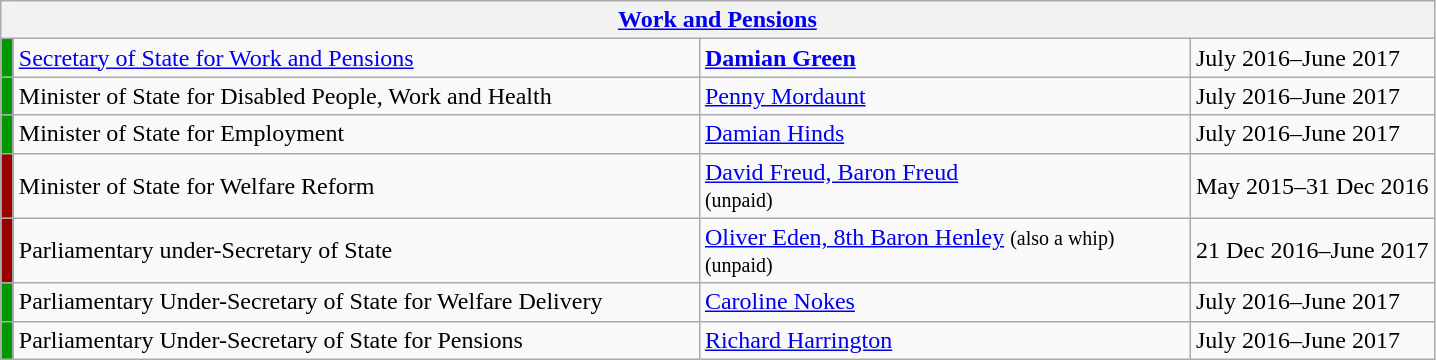<table class="wikitable">
<tr>
<th colspan="4"><a href='#'>Work and Pensions</a></th>
</tr>
<tr>
<td style="width:1px; background:#090;"></td>
<td style="width: 450px;"><a href='#'>Secretary of State for Work and Pensions</a></td>
<td style="width: 320px;"><strong><a href='#'>Damian Green</a></strong></td>
<td>July 2016–June 2017</td>
</tr>
<tr>
<td style="width:1px; background:#090;"></td>
<td>Minister of State for Disabled People, Work and Health</td>
<td><a href='#'>Penny Mordaunt</a></td>
<td>July 2016–June 2017</td>
</tr>
<tr>
<td style="width:1px; background:#090;"></td>
<td>Minister of State for Employment</td>
<td><a href='#'>Damian Hinds</a></td>
<td>July 2016–June 2017</td>
</tr>
<tr>
<td style="width:1px; background:#900;"></td>
<td>Minister of State for Welfare Reform</td>
<td><a href='#'>David Freud, Baron Freud</a><br><small>(unpaid)</small></td>
<td>May 2015–31 Dec 2016</td>
</tr>
<tr>
<td style="width:1px; background:#900;"></td>
<td>Parliamentary under-Secretary of State</td>
<td><a href='#'>Oliver Eden, 8th Baron Henley</a> <small>(also a whip)</small><small> (unpaid)</small></td>
<td>21 Dec 2016–June 2017</td>
</tr>
<tr>
<td style="width:1px; background:#090;"></td>
<td>Parliamentary Under-Secretary of State for Welfare Delivery</td>
<td><a href='#'>Caroline Nokes</a></td>
<td>July 2016–June 2017</td>
</tr>
<tr>
<td style="width:1px; background:#090;"></td>
<td>Parliamentary Under-Secretary of State for Pensions</td>
<td><a href='#'>Richard Harrington</a></td>
<td>July 2016–June 2017</td>
</tr>
</table>
